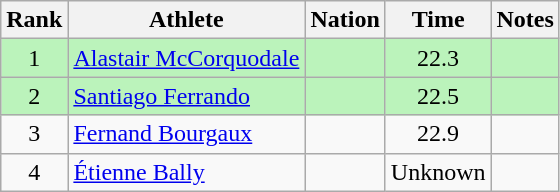<table class="wikitable sortable" style="text-align:center">
<tr>
<th>Rank</th>
<th>Athlete</th>
<th>Nation</th>
<th>Time</th>
<th>Notes</th>
</tr>
<tr bgcolor=#bbf3bb>
<td>1</td>
<td align=left><a href='#'>Alastair McCorquodale</a></td>
<td align=left></td>
<td>22.3</td>
<td></td>
</tr>
<tr bgcolor=#bbf3bb>
<td>2</td>
<td align=left><a href='#'>Santiago Ferrando</a></td>
<td align=left></td>
<td>22.5</td>
<td></td>
</tr>
<tr>
<td>3</td>
<td align=left><a href='#'>Fernand Bourgaux</a></td>
<td align=left></td>
<td>22.9</td>
<td></td>
</tr>
<tr>
<td>4</td>
<td align=left><a href='#'>Étienne Bally</a></td>
<td align=left></td>
<td data-sort-value=30.0>Unknown</td>
<td></td>
</tr>
</table>
